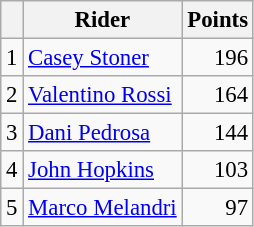<table class="wikitable" style="font-size: 95%;">
<tr>
<th></th>
<th>Rider</th>
<th>Points</th>
</tr>
<tr>
<td align=center>1</td>
<td> <a href='#'>Casey Stoner</a></td>
<td align=right>196</td>
</tr>
<tr>
<td align=center>2</td>
<td> <a href='#'>Valentino Rossi</a></td>
<td align=right>164</td>
</tr>
<tr>
<td align=center>3</td>
<td> <a href='#'>Dani Pedrosa</a></td>
<td align=right>144</td>
</tr>
<tr>
<td align=center>4</td>
<td> <a href='#'>John Hopkins</a></td>
<td align=right>103</td>
</tr>
<tr>
<td align=center>5</td>
<td> <a href='#'>Marco Melandri</a></td>
<td align=right>97</td>
</tr>
</table>
